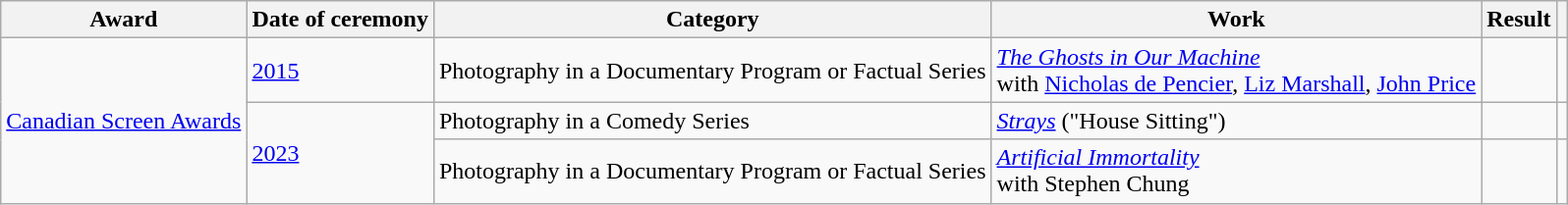<table class="wikitable plainrowheaders sortable">
<tr>
<th scope="col">Award</th>
<th scope="col">Date of ceremony</th>
<th scope="col">Category</th>
<th scope="col">Work</th>
<th scope="col">Result</th>
<th scope="col" class="unsortable"></th>
</tr>
<tr>
<td rowspan=3><a href='#'>Canadian Screen Awards</a></td>
<td><a href='#'>2015</a></td>
<td>Photography in a Documentary Program or Factual Series</td>
<td><em><a href='#'>The Ghosts in Our Machine</a></em><br>with <a href='#'>Nicholas de Pencier</a>, <a href='#'>Liz Marshall</a>, <a href='#'>John Price</a></td>
<td></td>
<td></td>
</tr>
<tr>
<td rowspan=2><a href='#'>2023</a></td>
<td>Photography in a Comedy Series</td>
<td><em><a href='#'>Strays</a></em> ("House Sitting")</td>
<td></td>
<td></td>
</tr>
<tr>
<td>Photography in a Documentary Program or Factual Series</td>
<td><em><a href='#'>Artificial Immortality</a></em><br>with Stephen Chung</td>
<td></td>
<td></td>
</tr>
</table>
